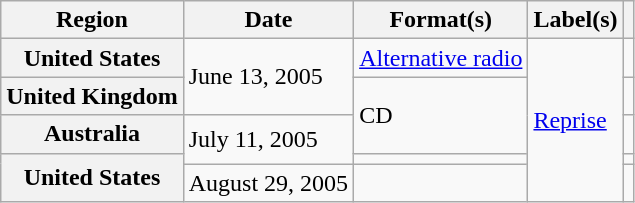<table class="wikitable plainrowheaders">
<tr>
<th scope="col">Region</th>
<th scope="col">Date</th>
<th scope="col">Format(s)</th>
<th scope="col">Label(s)</th>
<th scope="col"></th>
</tr>
<tr>
<th scope="row">United States</th>
<td rowspan="2">June 13, 2005</td>
<td><a href='#'>Alternative radio</a></td>
<td rowspan="5"><a href='#'>Reprise</a></td>
<td align="center"></td>
</tr>
<tr>
<th scope="row">United Kingdom</th>
<td rowspan="2">CD</td>
<td align="center"></td>
</tr>
<tr>
<th scope="row">Australia</th>
<td rowspan="2">July 11, 2005</td>
<td align="center"></td>
</tr>
<tr>
<th scope="row" rowspan="2">United States</th>
<td></td>
<td align="center"></td>
</tr>
<tr>
<td>August 29, 2005</td>
<td></td>
<td align="center"></td>
</tr>
</table>
